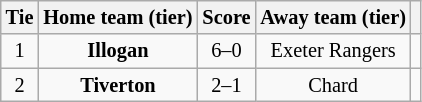<table class="wikitable" style="text-align:center; font-size:85%">
<tr>
<th>Tie</th>
<th>Home team (tier)</th>
<th>Score</th>
<th>Away team (tier)</th>
<th></th>
</tr>
<tr>
<td align="center">1</td>
<td><strong>Illogan</strong></td>
<td align="center">6–0</td>
<td>Exeter Rangers</td>
<td></td>
</tr>
<tr>
<td align="center">2</td>
<td><strong>Tiverton</strong></td>
<td align="center">2–1</td>
<td>Chard</td>
<td></td>
</tr>
</table>
